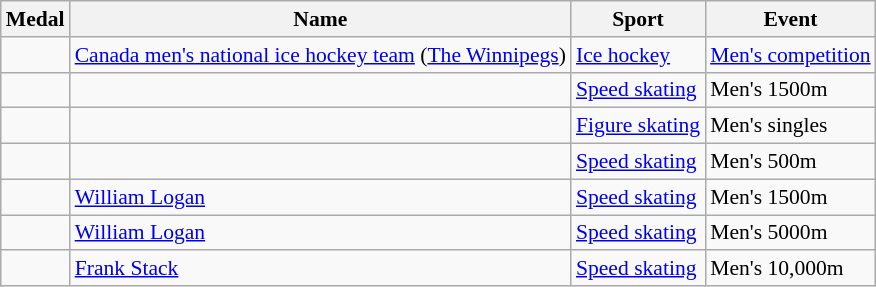<table class="wikitable sortable" style="font-size:90%">
<tr>
<th>Medal</th>
<th>Name</th>
<th>Sport</th>
<th>Event</th>
</tr>
<tr>
<td></td>
<td><a href='#'>Canada men's national ice hockey team</a> (<a href='#'>The Winnipegs</a>)<br></td>
<td><a href='#'>Ice hockey</a></td>
<td><a href='#'>Men's competition</a></td>
</tr>
<tr>
<td></td>
<td></td>
<td><a href='#'>Speed skating</a></td>
<td>Men's 1500m</td>
</tr>
<tr>
<td></td>
<td></td>
<td><a href='#'>Figure skating</a></td>
<td>Men's singles</td>
</tr>
<tr>
<td></td>
<td></td>
<td><a href='#'>Speed skating</a></td>
<td>Men's 500m</td>
</tr>
<tr>
<td></td>
<td><a href='#'>William Logan</a></td>
<td><a href='#'>Speed skating</a></td>
<td>Men's 1500m</td>
</tr>
<tr>
<td></td>
<td><a href='#'>William Logan</a></td>
<td><a href='#'>Speed skating</a></td>
<td>Men's 5000m</td>
</tr>
<tr>
<td></td>
<td><a href='#'>Frank Stack</a></td>
<td><a href='#'>Speed skating</a></td>
<td>Men's 10,000m</td>
</tr>
</table>
